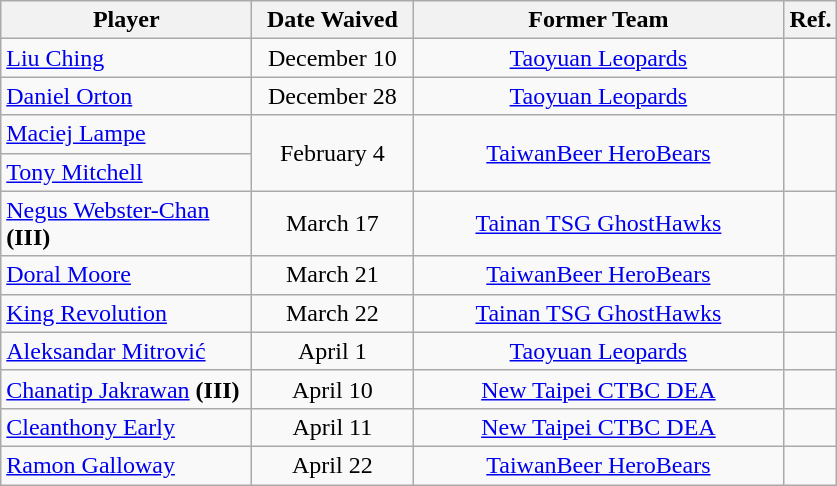<table class="wikitable sortable" style="text-align:left">
<tr>
<th style="width:160px">Player</th>
<th style="width:100px">Date Waived</th>
<th style="width:240px">Former Team</th>
<th class="unsortable">Ref.</th>
</tr>
<tr>
<td align="left"><a href='#'>Liu Ching</a></td>
<td align="center">December 10</td>
<td align="center"><a href='#'>Taoyuan Leopards</a></td>
<td align="center"></td>
</tr>
<tr>
<td align="left"><a href='#'>Daniel Orton</a></td>
<td align="center">December 28</td>
<td align="center"><a href='#'>Taoyuan Leopards</a></td>
<td align="center"></td>
</tr>
<tr>
<td align="left"><a href='#'>Maciej Lampe</a></td>
<td rowspan=2 align="center">February 4</td>
<td rowspan=2 align="center"><a href='#'>TaiwanBeer HeroBears</a></td>
<td rowspan=2 align="center"></td>
</tr>
<tr>
<td align="left"><a href='#'>Tony Mitchell</a></td>
</tr>
<tr>
<td align="left"><a href='#'>Negus Webster-Chan</a> <strong>(III)</strong></td>
<td align="center">March 17</td>
<td align="center"><a href='#'>Tainan TSG GhostHawks</a></td>
<td align="center"></td>
</tr>
<tr>
<td align="left"><a href='#'>Doral Moore</a></td>
<td align="center">March 21</td>
<td align="center"><a href='#'>TaiwanBeer HeroBears</a></td>
<td align="center"></td>
</tr>
<tr>
<td align="left"><a href='#'>King Revolution</a></td>
<td align="center">March 22</td>
<td align="center"><a href='#'>Tainan TSG GhostHawks</a></td>
<td align="center"></td>
</tr>
<tr>
<td align="left"><a href='#'>Aleksandar Mitrović</a></td>
<td align="center">April 1</td>
<td align="center"><a href='#'>Taoyuan Leopards</a></td>
<td align="center"></td>
</tr>
<tr>
<td align="left"><a href='#'>Chanatip Jakrawan</a> <strong>(III)</strong></td>
<td align="center">April 10</td>
<td align="center"><a href='#'>New Taipei CTBC DEA</a></td>
<td align="center"></td>
</tr>
<tr>
<td align="left"><a href='#'>Cleanthony Early</a></td>
<td align="center">April 11</td>
<td align="center"><a href='#'>New Taipei CTBC DEA</a></td>
<td align="center"></td>
</tr>
<tr>
<td align="left"><a href='#'>Ramon Galloway</a></td>
<td align="center">April 22</td>
<td align="center"><a href='#'>TaiwanBeer HeroBears</a></td>
<td align="center"></td>
</tr>
</table>
